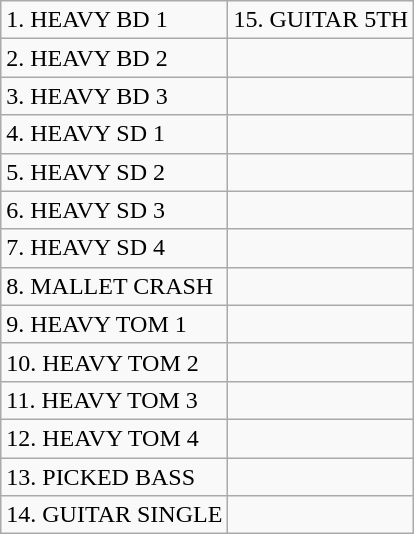<table class="wikitable">
<tr>
<td>1. HEAVY BD 1</td>
<td>15. GUITAR 5TH</td>
</tr>
<tr>
<td>2. HEAVY BD 2</td>
<td></td>
</tr>
<tr>
<td>3. HEAVY BD 3</td>
<td></td>
</tr>
<tr>
<td>4. HEAVY SD 1</td>
<td></td>
</tr>
<tr>
<td>5. HEAVY SD 2</td>
<td></td>
</tr>
<tr>
<td>6. HEAVY SD 3</td>
<td></td>
</tr>
<tr>
<td>7. HEAVY SD 4</td>
<td></td>
</tr>
<tr>
<td>8. MALLET CRASH</td>
<td></td>
</tr>
<tr>
<td>9. HEAVY TOM 1</td>
<td></td>
</tr>
<tr>
<td>10. HEAVY TOM 2</td>
<td></td>
</tr>
<tr>
<td>11. HEAVY TOM 3</td>
<td></td>
</tr>
<tr>
<td>12. HEAVY TOM 4</td>
<td></td>
</tr>
<tr>
<td>13. PICKED BASS</td>
<td></td>
</tr>
<tr>
<td>14. GUITAR SINGLE</td>
<td></td>
</tr>
</table>
